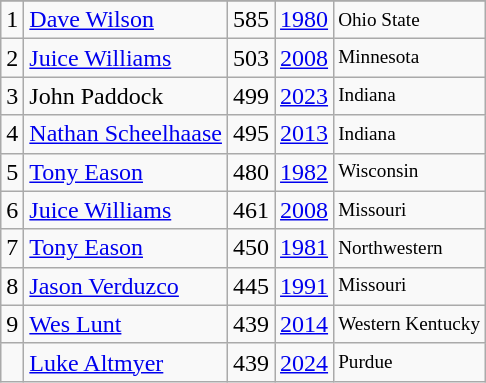<table class="wikitable">
<tr>
</tr>
<tr>
<td>1</td>
<td><a href='#'>Dave Wilson</a></td>
<td><abbr>585</abbr></td>
<td><a href='#'>1980</a></td>
<td style="font-size:80%;">Ohio State</td>
</tr>
<tr>
<td>2</td>
<td><a href='#'>Juice Williams</a></td>
<td><abbr>503</abbr></td>
<td><a href='#'>2008</a></td>
<td style="font-size:80%;">Minnesota</td>
</tr>
<tr>
<td>3</td>
<td>John Paddock</td>
<td><abbr>499</abbr></td>
<td><a href='#'>2023</a></td>
<td style="font-size:80%;">Indiana</td>
</tr>
<tr>
<td>4</td>
<td><a href='#'>Nathan Scheelhaase</a></td>
<td><abbr>495</abbr></td>
<td><a href='#'>2013</a></td>
<td style="font-size:80%;">Indiana</td>
</tr>
<tr>
<td>5</td>
<td><a href='#'>Tony Eason</a></td>
<td><abbr>480</abbr></td>
<td><a href='#'>1982</a></td>
<td style="font-size:80%;">Wisconsin</td>
</tr>
<tr>
<td>6</td>
<td><a href='#'>Juice Williams</a></td>
<td><abbr>461</abbr></td>
<td><a href='#'>2008</a></td>
<td style="font-size:80%;">Missouri</td>
</tr>
<tr>
<td>7</td>
<td><a href='#'>Tony Eason</a></td>
<td><abbr>450</abbr></td>
<td><a href='#'>1981</a></td>
<td style="font-size:80%;">Northwestern</td>
</tr>
<tr>
<td>8</td>
<td><a href='#'>Jason Verduzco</a></td>
<td><abbr>445</abbr></td>
<td><a href='#'>1991</a></td>
<td style="font-size:80%;">Missouri</td>
</tr>
<tr>
<td>9</td>
<td><a href='#'>Wes Lunt</a></td>
<td><abbr>439</abbr></td>
<td><a href='#'>2014</a></td>
<td style="font-size:80%;">Western Kentucky</td>
</tr>
<tr>
<td></td>
<td><a href='#'>Luke Altmyer</a></td>
<td><abbr>439</abbr></td>
<td><a href='#'>2024</a></td>
<td style="font-size:80%;">Purdue</td>
</tr>
</table>
